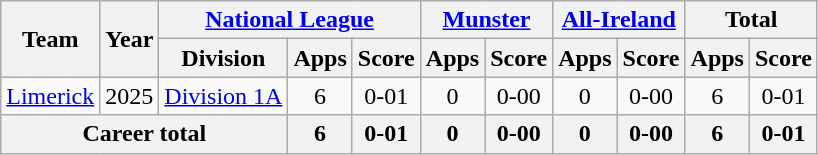<table class="wikitable" style="text-align:center">
<tr>
<th rowspan="2">Team</th>
<th rowspan="2">Year</th>
<th colspan="3"><a href='#'>National League</a></th>
<th colspan="2"><a href='#'>Munster</a></th>
<th colspan="2"><a href='#'>All-Ireland</a></th>
<th colspan="2">Total</th>
</tr>
<tr>
<th>Division</th>
<th>Apps</th>
<th>Score</th>
<th>Apps</th>
<th>Score</th>
<th>Apps</th>
<th>Score</th>
<th>Apps</th>
<th>Score</th>
</tr>
<tr>
<td rowspan="1"><a href='#'>Limerick</a></td>
<td>2025</td>
<td rowspan="1"><a href='#'>Division 1A</a></td>
<td>6</td>
<td>0-01</td>
<td>0</td>
<td>0-00</td>
<td>0</td>
<td>0-00</td>
<td>6</td>
<td>0-01</td>
</tr>
<tr>
<th colspan="3">Career total</th>
<th>6</th>
<th>0-01</th>
<th>0</th>
<th>0-00</th>
<th>0</th>
<th>0-00</th>
<th>6</th>
<th>0-01</th>
</tr>
</table>
